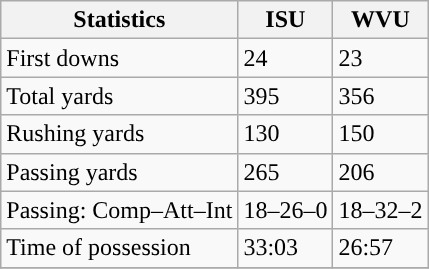<table class="wikitable" style="float: left;">
<tr>
<th>Statistics</th>
<th>ISU</th>
<th>WVU</th>
</tr>
<tr>
<td>First downs</td>
<td>24</td>
<td>23</td>
</tr>
<tr>
<td>Total yards</td>
<td>395</td>
<td>356</td>
</tr>
<tr>
<td>Rushing yards</td>
<td>130</td>
<td>150</td>
</tr>
<tr>
<td>Passing yards</td>
<td>265</td>
<td>206</td>
</tr>
<tr>
<td>Passing: Comp–Att–Int</td>
<td>18–26–0</td>
<td>18–32–2</td>
</tr>
<tr>
<td>Time of possession</td>
<td>33:03</td>
<td>26:57</td>
</tr>
<tr>
</tr>
</table>
